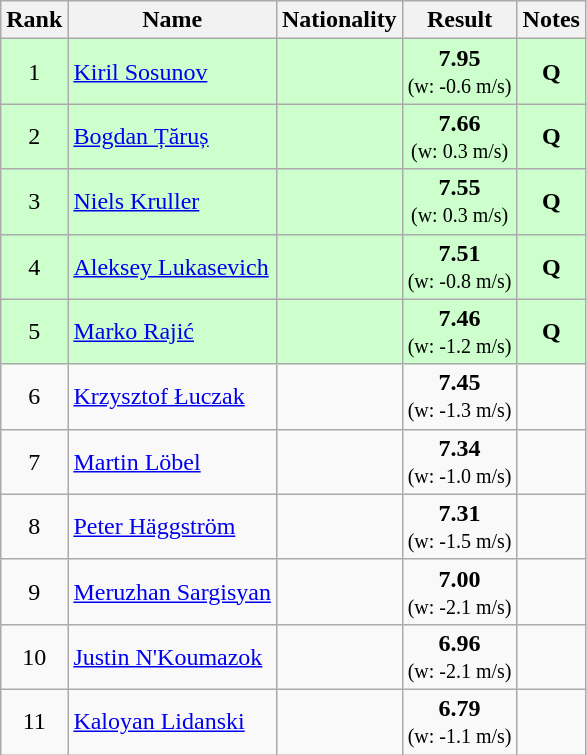<table class="wikitable sortable" style="text-align:center">
<tr>
<th>Rank</th>
<th>Name</th>
<th>Nationality</th>
<th>Result</th>
<th>Notes</th>
</tr>
<tr bgcolor=ccffcc>
<td>1</td>
<td align=left><a href='#'>Kiril Sosunov</a></td>
<td align=left></td>
<td><strong>7.95</strong><br><small>(w: -0.6 m/s)</small></td>
<td><strong>Q</strong></td>
</tr>
<tr bgcolor=ccffcc>
<td>2</td>
<td align=left><a href='#'>Bogdan Țăruș</a></td>
<td align=left></td>
<td><strong>7.66</strong><br><small>(w: 0.3 m/s)</small></td>
<td><strong>Q</strong></td>
</tr>
<tr bgcolor=ccffcc>
<td>3</td>
<td align=left><a href='#'>Niels Kruller</a></td>
<td align=left></td>
<td><strong>7.55</strong><br><small>(w: 0.3 m/s)</small></td>
<td><strong>Q</strong></td>
</tr>
<tr bgcolor=ccffcc>
<td>4</td>
<td align=left><a href='#'>Aleksey Lukasevich</a></td>
<td align=left></td>
<td><strong>7.51</strong><br><small>(w: -0.8 m/s)</small></td>
<td><strong>Q</strong></td>
</tr>
<tr bgcolor=ccffcc>
<td>5</td>
<td align=left><a href='#'>Marko Rajić</a></td>
<td align=left></td>
<td><strong>7.46</strong><br><small>(w: -1.2 m/s)</small></td>
<td><strong>Q</strong></td>
</tr>
<tr>
<td>6</td>
<td align=left><a href='#'>Krzysztof Łuczak</a></td>
<td align=left></td>
<td><strong>7.45</strong><br><small>(w: -1.3 m/s)</small></td>
<td></td>
</tr>
<tr>
<td>7</td>
<td align=left><a href='#'>Martin Löbel</a></td>
<td align=left></td>
<td><strong>7.34</strong><br><small>(w: -1.0 m/s)</small></td>
<td></td>
</tr>
<tr>
<td>8</td>
<td align=left><a href='#'>Peter Häggström</a></td>
<td align=left></td>
<td><strong>7.31</strong><br><small>(w: -1.5 m/s)</small></td>
<td></td>
</tr>
<tr>
<td>9</td>
<td align=left><a href='#'>Meruzhan Sargisyan</a></td>
<td align=left></td>
<td><strong>7.00</strong><br><small>(w: -2.1 m/s)</small></td>
<td></td>
</tr>
<tr>
<td>10</td>
<td align=left><a href='#'>Justin N'Koumazok</a></td>
<td align=left></td>
<td><strong>6.96</strong><br><small>(w: -2.1 m/s)</small></td>
<td></td>
</tr>
<tr>
<td>11</td>
<td align=left><a href='#'>Kaloyan Lidanski</a></td>
<td align=left></td>
<td><strong>6.79</strong><br><small>(w: -1.1 m/s)</small></td>
<td></td>
</tr>
</table>
